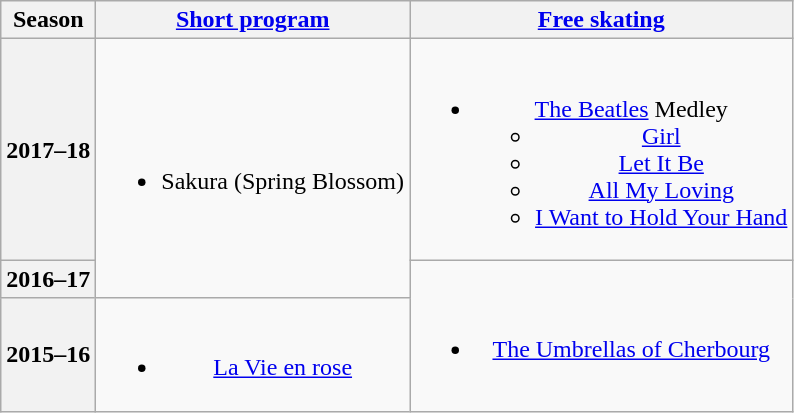<table class=wikitable style=text-align:center>
<tr>
<th>Season</th>
<th><a href='#'>Short program</a></th>
<th><a href='#'>Free skating</a></th>
</tr>
<tr>
<th>2017–18 <br> </th>
<td rowspan=2><br><ul><li>Sakura (Spring Blossom) <br></li></ul></td>
<td><br><ul><li><a href='#'>The Beatles</a> Medley<ul><li><a href='#'>Girl</a></li><li><a href='#'>Let It Be</a></li><li><a href='#'>All My Loving</a></li><li><a href='#'>I Want to Hold Your Hand</a></li></ul></li></ul></td>
</tr>
<tr>
<th>2016–17 <br> </th>
<td rowspan=2><br><ul><li><a href='#'>The Umbrellas of Cherbourg</a> <br></li></ul></td>
</tr>
<tr>
<th>2015–16 <br> </th>
<td><br><ul><li><a href='#'>La Vie en rose</a> <br></li></ul></td>
</tr>
</table>
